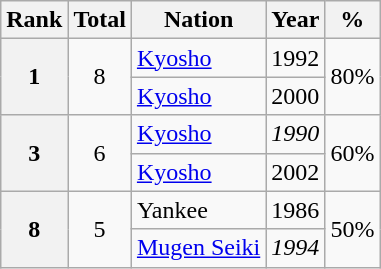<table class="wikitable" style="font-size: 100%;">
<tr>
<th>Rank</th>
<th>Total</th>
<th>Nation</th>
<th>Year</th>
<th>%</th>
</tr>
<tr>
<th rowspan="2">1</th>
<td rowspan="2" align="center">8</td>
<td> <a href='#'>Kyosho</a></td>
<td align="center">1992</td>
<td rowspan="2" align="center">80%</td>
</tr>
<tr>
<td> <a href='#'>Kyosho</a></td>
<td align="center">2000</td>
</tr>
<tr>
<th rowspan="2">3</th>
<td rowspan="2" align="center">6</td>
<td> <a href='#'>Kyosho</a></td>
<td align="center"><em>1990</em></td>
<td rowspan="2" align="center">60%</td>
</tr>
<tr>
<td> <a href='#'>Kyosho</a></td>
<td align="center">2002</td>
</tr>
<tr>
<th rowspan="2">8</th>
<td rowspan="2" align="center">5</td>
<td> Yankee</td>
<td align="center">1986</td>
<td rowspan="2" align="center">50%</td>
</tr>
<tr>
<td> <a href='#'>Mugen Seiki</a></td>
<td align="center"><em>1994</em></td>
</tr>
</table>
